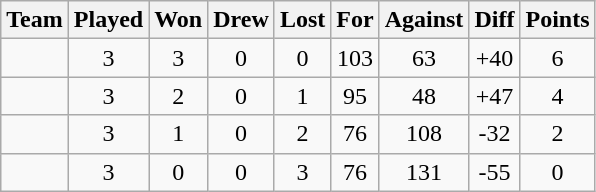<table class="wikitable" style="text-align:center">
<tr>
<th>Team</th>
<th>Played</th>
<th>Won</th>
<th>Drew</th>
<th>Lost</th>
<th>For</th>
<th>Against</th>
<th>Diff</th>
<th>Points</th>
</tr>
<tr>
<td align=left></td>
<td>3</td>
<td>3</td>
<td>0</td>
<td>0</td>
<td>103</td>
<td>63</td>
<td>+40</td>
<td>6</td>
</tr>
<tr>
<td align=left></td>
<td>3</td>
<td>2</td>
<td>0</td>
<td>1</td>
<td>95</td>
<td>48</td>
<td>+47</td>
<td>4</td>
</tr>
<tr>
<td align=left></td>
<td>3</td>
<td>1</td>
<td>0</td>
<td>2</td>
<td>76</td>
<td>108</td>
<td>-32</td>
<td>2</td>
</tr>
<tr>
<td align=left></td>
<td>3</td>
<td>0</td>
<td>0</td>
<td>3</td>
<td>76</td>
<td>131</td>
<td>-55</td>
<td>0</td>
</tr>
</table>
